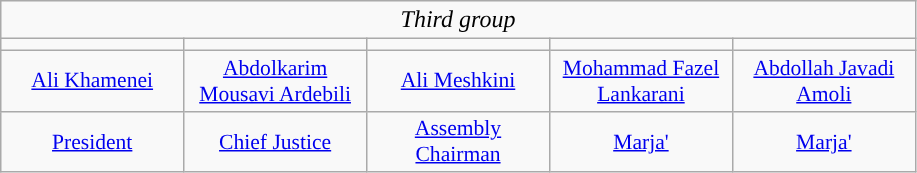<table class="wikitable">
<tr>
<td colspan="8" style="text-align:center; font-size:100%;"><em>Third group</em></td>
</tr>
<tr>
<td></td>
<td></td>
<td></td>
<td></td>
<td></td>
</tr>
<tr>
<td style="text-align:center; width:8em; font-size:90%;"><a href='#'>Ali Khamenei</a></td>
<td style="text-align:center; width:8em; font-size:90%;"><a href='#'>Abdolkarim Mousavi Ardebili</a></td>
<td style="text-align:center; width:8em; font-size:90%;"><a href='#'>Ali Meshkini</a></td>
<td style="text-align:center; width:8em; font-size:90%;"><a href='#'>Mohammad Fazel Lankarani</a></td>
<td style="text-align:center; width:8em; font-size:90%;"><a href='#'>Abdollah Javadi Amoli</a></td>
</tr>
<tr style="text-align:center; font-size:90%">
<td><a href='#'>President</a></td>
<td><a href='#'>Chief Justice</a></td>
<td><a href='#'>Assembly Chairman</a></td>
<td><a href='#'>Marja'</a></td>
<td><a href='#'>Marja'</a></td>
</tr>
</table>
